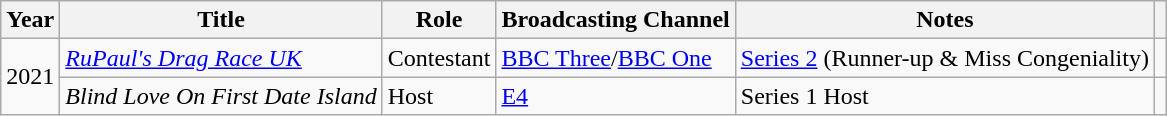<table class="wikitable plainrowheaders sortable">
<tr>
<th scope="col">Year</th>
<th scope="col">Title</th>
<th scope="col">Role</th>
<th scope="col">Broadcasting Channel</th>
<th scope="col">Notes</th>
<th style="text-align: center;" class="unsortable"></th>
</tr>
<tr>
<td rowspan="2">2021</td>
<td><em><a href='#'>RuPaul's Drag Race UK</a></em></td>
<td>Contestant</td>
<td><a href='#'>BBC Three</a>/<a href='#'>BBC One</a></td>
<td><a href='#'>Series 2</a> (Runner-up & Miss Congeniality)</td>
<td></td>
</tr>
<tr>
<td><em> Blind Love On First Date Island </em></td>
<td>Host</td>
<td><a href='#'>E4</a></td>
<td>Series 1 Host</td>
<td></td>
</tr>
</table>
